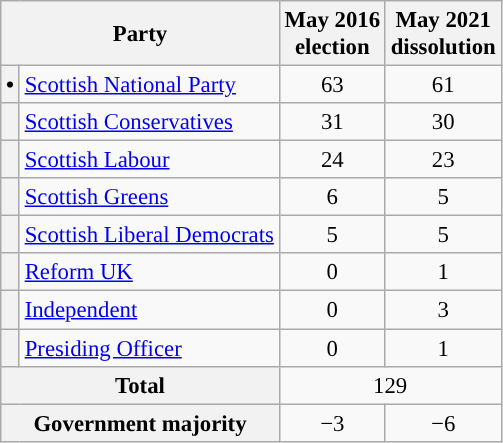<table class="wikitable sortable" style="font-size:95%;">
<tr>
<th colspan=2>Party</th>
<th>May 2016 <br> election</th>
<th>May 2021<br> dissolution</th>
</tr>
<tr>
<th style="background-color: "><span>•</span></th>
<td><a href='#'>Scottish National Party</a></td>
<td align="center">63</td>
<td align="center">61</td>
</tr>
<tr>
<th style="background-color: "></th>
<td><a href='#'>Scottish Conservatives</a></td>
<td align="center">31</td>
<td align="center">30</td>
</tr>
<tr>
<th style="background-color: "></th>
<td><a href='#'>Scottish Labour</a></td>
<td align="center">24</td>
<td align="center">23</td>
</tr>
<tr>
<th style="background-color: "></th>
<td><a href='#'>Scottish Greens</a></td>
<td align="center">6</td>
<td align="center">5</td>
</tr>
<tr>
<th style="background-color: "></th>
<td><a href='#'>Scottish Liberal Democrats</a></td>
<td align="center">5</td>
<td align="center">5</td>
</tr>
<tr>
<th style="background-color: "></th>
<td><a href='#'>Reform UK</a></td>
<td align="center">0</td>
<td align="center">1</td>
</tr>
<tr>
<th style="background-color: "></th>
<td><a href='#'>Independent</a></td>
<td align="center">0</td>
<td align="center">3</td>
</tr>
<tr>
<th style="background-color: "></th>
<td><a href='#'>Presiding Officer</a></td>
<td align="center">0</td>
<td align="center">1</td>
</tr>
<tr>
<th colspan="2">Total</th>
<td colspan="2" align="center">129</td>
</tr>
<tr>
<th colspan="2">Government majority</th>
<td style="text-align:center;">−3</td>
<td style="text-align:center;">−6</td>
</tr>
</table>
